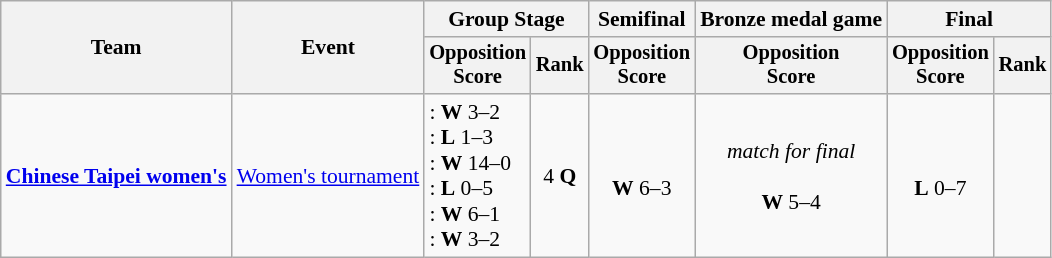<table class=wikitable style=font-size:90%;text-align:center>
<tr>
<th rowspan=2>Team</th>
<th rowspan=2>Event</th>
<th colspan=2>Group Stage</th>
<th>Semifinal</th>
<th>Bronze medal game</th>
<th colspan=2>Final</th>
</tr>
<tr style=font-size:95%>
<th>Opposition<br>Score</th>
<th>Rank</th>
<th>Opposition<br>Score</th>
<th>Opposition<br>Score</th>
<th>Opposition<br>Score</th>
<th>Rank</th>
</tr>
<tr>
<td align=left><strong><a href='#'>Chinese Taipei women's</a></strong></td>
<td align=left><a href='#'>Women's tournament</a></td>
<td align=left>: <strong>W</strong> 3–2<br>: <strong>L</strong> 1–3<br>: <strong>W</strong> 14–0<br>: <strong>L</strong> 0–5<br>: <strong>W</strong> 6–1<br>: <strong>W</strong> 3–2</td>
<td>4 <strong>Q</strong></td>
<td><br><strong>W</strong> 6–3</td>
<td><em>match for final</em><br><br><strong>W</strong> 5–4</td>
<td><br><strong>L</strong> 0–7</td>
<td></td>
</tr>
</table>
